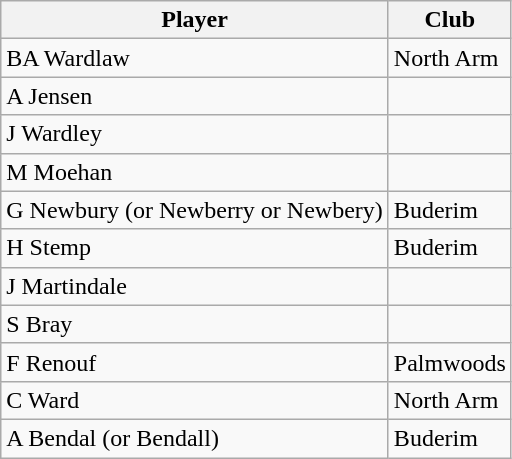<table class="wikitable">
<tr>
<th>Player</th>
<th>Club</th>
</tr>
<tr>
<td>BA Wardlaw</td>
<td>North Arm</td>
</tr>
<tr>
<td>A Jensen</td>
<td></td>
</tr>
<tr>
<td>J Wardley</td>
<td></td>
</tr>
<tr>
<td>M Moehan</td>
<td></td>
</tr>
<tr>
<td>G Newbury (or Newberry or Newbery)</td>
<td>Buderim</td>
</tr>
<tr>
<td>H Stemp</td>
<td>Buderim</td>
</tr>
<tr>
<td>J Martindale</td>
<td></td>
</tr>
<tr>
<td>S Bray</td>
<td></td>
</tr>
<tr>
<td>F Renouf</td>
<td>Palmwoods</td>
</tr>
<tr>
<td>C Ward</td>
<td>North Arm</td>
</tr>
<tr>
<td>A Bendal (or Bendall)</td>
<td>Buderim</td>
</tr>
</table>
